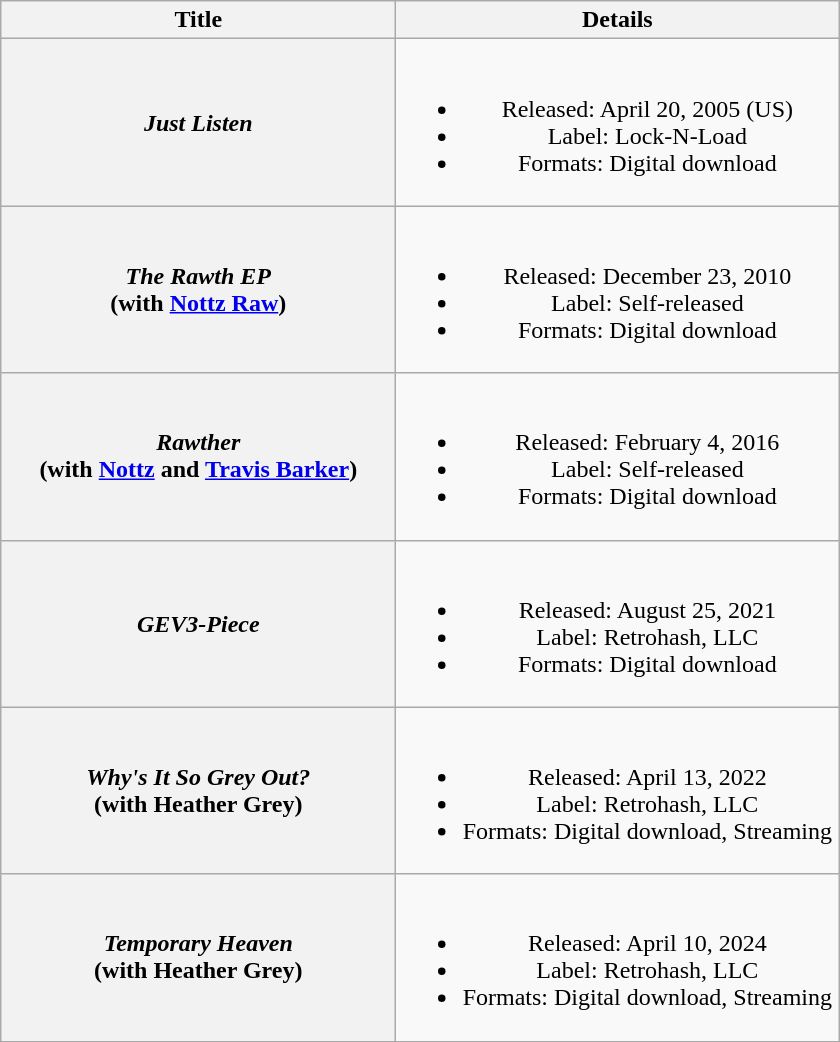<table class="wikitable plainrowheaders" style="text-align:center;">
<tr>
<th scope="col" style="width:16em;">Title</th>
<th scope="col" style="width:18em;">Details</th>
</tr>
<tr>
<th scope="row"><em>Just Listen</em></th>
<td><br><ul><li>Released: April 20, 2005 <span>(US)</span></li><li>Label: Lock-N-Load</li><li>Formats: Digital download</li></ul></td>
</tr>
<tr>
<th scope="row"><em>The Rawth EP</em><br><span>(with <a href='#'>Nottz Raw</a>)</span></th>
<td><br><ul><li>Released: December 23, 2010</li><li>Label: Self-released</li><li>Formats: Digital download</li></ul></td>
</tr>
<tr>
<th scope="row"><em>Rawther</em><br><span>(with <a href='#'>Nottz</a> and <a href='#'>Travis Barker</a>)</span></th>
<td><br><ul><li>Released: February 4, 2016</li><li>Label: Self-released</li><li>Formats: Digital download</li></ul></td>
</tr>
<tr>
<th scope="row"><em>GEV3-Piece</em><br><span></span></th>
<td><br><ul><li>Released: August 25, 2021</li><li>Label: Retrohash, LLC</li><li>Formats: Digital download</li></ul></td>
</tr>
<tr>
<th scope="row"><em>Why's It So Grey Out?</em><br><span>(with Heather Grey)</span></th>
<td><br><ul><li>Released: April 13, 2022</li><li>Label: Retrohash, LLC</li><li>Formats: Digital download, Streaming</li></ul></td>
</tr>
<tr>
<th scope="row"><em>Temporary Heaven</em><br><span>(with Heather Grey)</span></th>
<td><br><ul><li>Released: April 10, 2024</li><li>Label: Retrohash, LLC</li><li>Formats: Digital download, Streaming</li></ul></td>
</tr>
</table>
